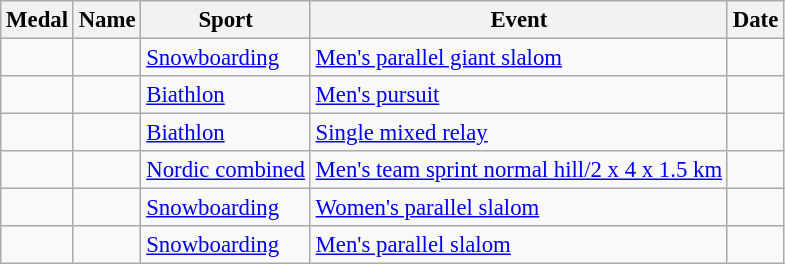<table class="wikitable sortable" style="font-size:95%">
<tr>
<th>Medal</th>
<th>Name</th>
<th>Sport</th>
<th>Event</th>
<th>Date</th>
</tr>
<tr>
<td></td>
<td></td>
<td><a href='#'>Snowboarding</a></td>
<td><a href='#'>Men's parallel giant slalom</a></td>
<td></td>
</tr>
<tr>
<td></td>
<td></td>
<td><a href='#'>Biathlon</a></td>
<td><a href='#'>Men's pursuit</a></td>
<td></td>
</tr>
<tr>
<td></td>
<td><br></td>
<td><a href='#'>Biathlon</a></td>
<td><a href='#'>Single mixed relay</a></td>
<td></td>
</tr>
<tr>
<td></td>
<td><br></td>
<td><a href='#'>Nordic combined</a></td>
<td><a href='#'>Men's team sprint normal hill/2 x 4 x 1.5 km</a></td>
<td></td>
</tr>
<tr>
<td></td>
<td></td>
<td><a href='#'>Snowboarding</a></td>
<td><a href='#'>Women's parallel slalom</a></td>
<td></td>
</tr>
<tr>
<td></td>
<td></td>
<td><a href='#'>Snowboarding</a></td>
<td><a href='#'>Men's parallel slalom</a></td>
<td></td>
</tr>
</table>
